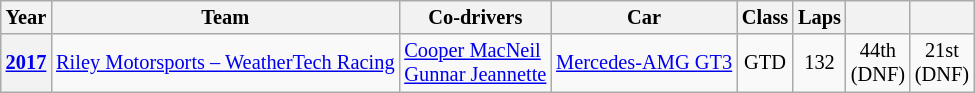<table class="wikitable" style="font-size:85%; text-align:center">
<tr>
<th>Year</th>
<th>Team</th>
<th>Co-drivers</th>
<th>Car</th>
<th>Class</th>
<th>Laps</th>
<th></th>
<th></th>
</tr>
<tr>
<th><a href='#'>2017</a></th>
<td align=left><a href='#'>Riley Motorsports – WeatherTech Racing</a></td>
<td align=left> <a href='#'>Cooper MacNeil</a><br> <a href='#'>Gunnar Jeannette</a></td>
<td align=left><a href='#'>Mercedes-AMG GT3</a></td>
<td>GTD</td>
<td>132</td>
<td>44th<br>(DNF)</td>
<td>21st<br>(DNF)</td>
</tr>
</table>
